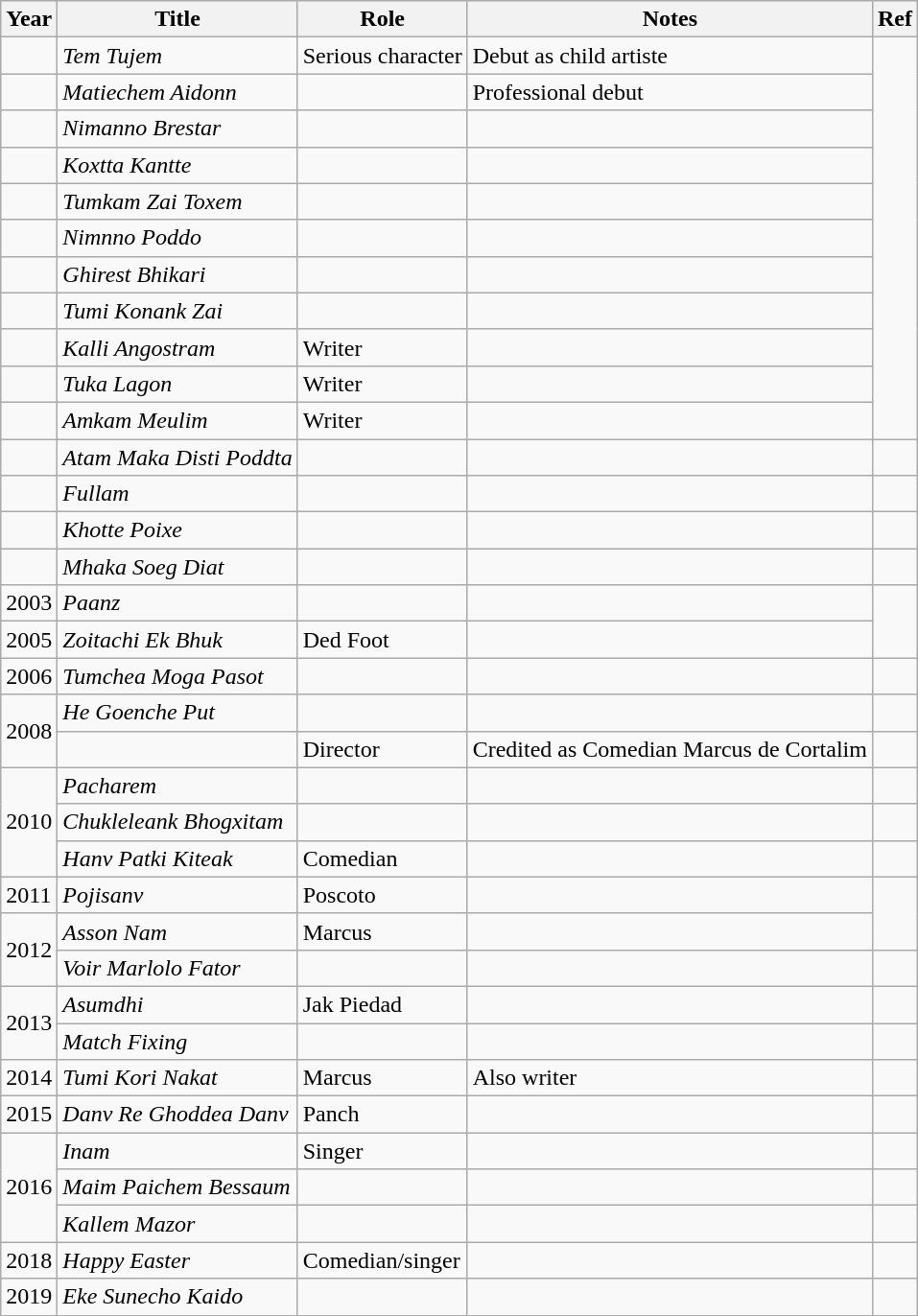<table class="wikitable sortable">
<tr>
<th>Year</th>
<th>Title</th>
<th>Role</th>
<th>Notes</th>
<th>Ref</th>
</tr>
<tr>
<td></td>
<td><em>Tem Tujem</em></td>
<td>Serious character</td>
<td>Debut as child artiste</td>
<td rowspan="11"></td>
</tr>
<tr>
<td></td>
<td><em>Matiechem Aidonn</em></td>
<td></td>
<td>Professional debut</td>
</tr>
<tr>
<td></td>
<td><em>Nimanno Brestar</em></td>
<td></td>
<td></td>
</tr>
<tr>
<td></td>
<td><em>Koxtta Kantte</em></td>
<td></td>
<td></td>
</tr>
<tr>
<td></td>
<td><em>Tumkam Zai Toxem</em></td>
<td></td>
<td></td>
</tr>
<tr>
<td></td>
<td><em>Nimnno Poddo</em></td>
<td></td>
<td></td>
</tr>
<tr>
<td></td>
<td><em>Ghirest Bhikari</em></td>
<td></td>
<td></td>
</tr>
<tr>
<td></td>
<td><em>Tumi Konank Zai</em></td>
<td></td>
<td></td>
</tr>
<tr>
<td></td>
<td><em>Kalli Angostram</em></td>
<td>Writer</td>
<td></td>
</tr>
<tr>
<td></td>
<td><em>Tuka Lagon</em></td>
<td>Writer</td>
<td></td>
</tr>
<tr>
<td></td>
<td><em>Amkam Meulim</em></td>
<td>Writer</td>
<td></td>
</tr>
<tr>
<td></td>
<td><em>Atam Maka Disti Poddta</em></td>
<td></td>
<td></td>
<td></td>
</tr>
<tr>
<td></td>
<td><em>Fullam</em></td>
<td></td>
<td></td>
<td></td>
</tr>
<tr>
<td></td>
<td><em>Khotte Poixe</em></td>
<td></td>
<td></td>
<td></td>
</tr>
<tr>
<td></td>
<td><em>Mhaka Soeg Diat</em></td>
<td></td>
<td></td>
<td></td>
</tr>
<tr>
<td>2003</td>
<td><em>Paanz</em></td>
<td></td>
<td></td>
<td rowspan="2"></td>
</tr>
<tr>
<td>2005</td>
<td><em>Zoitachi Ek Bhuk</em></td>
<td>Ded Foot</td>
<td></td>
</tr>
<tr>
<td>2006</td>
<td><em>Tumchea Moga Pasot</em></td>
<td></td>
<td></td>
<td></td>
</tr>
<tr>
<td rowspan="2">2008</td>
<td><em>He Goenche Put</em></td>
<td></td>
<td></td>
<td></td>
</tr>
<tr>
<td></td>
<td>Director</td>
<td>Credited as Comedian Marcus de Cortalim</td>
<td></td>
</tr>
<tr>
<td rowspan="3">2010</td>
<td><em>Pacharem</em></td>
<td></td>
<td></td>
<td></td>
</tr>
<tr>
<td><em>Chukleleank Bhogxitam</em></td>
<td></td>
<td></td>
<td></td>
</tr>
<tr>
<td><em>Hanv Patki Kiteak</em></td>
<td>Comedian</td>
<td></td>
<td></td>
</tr>
<tr>
<td>2011</td>
<td><em>Pojisanv</em></td>
<td>Poscoto</td>
<td></td>
<td rowspan="2"></td>
</tr>
<tr>
<td rowspan="2">2012</td>
<td><em>Asson Nam</em></td>
<td>Marcus</td>
<td></td>
</tr>
<tr>
<td><em>Voir Marlolo Fator</em></td>
<td></td>
<td></td>
<td></td>
</tr>
<tr>
<td rowspan="2">2013</td>
<td><em>Asumdhi</em></td>
<td>Jak Piedad</td>
<td></td>
<td></td>
</tr>
<tr>
<td><em>Match Fixing</em></td>
<td></td>
<td></td>
<td></td>
</tr>
<tr>
<td>2014</td>
<td><em>Tumi Kori Nakat</em></td>
<td>Marcus</td>
<td>Also writer</td>
<td></td>
</tr>
<tr>
<td>2015</td>
<td><em>Danv Re Ghoddea Danv</em></td>
<td>Panch</td>
<td></td>
<td></td>
</tr>
<tr>
<td rowspan="3">2016</td>
<td><em>Inam</em></td>
<td>Singer</td>
<td></td>
<td></td>
</tr>
<tr>
<td><em>Maim Paichem Bessaum</em></td>
<td></td>
<td></td>
<td></td>
</tr>
<tr>
<td><em>Kallem Mazor</em></td>
<td></td>
<td></td>
<td></td>
</tr>
<tr>
<td>2018</td>
<td><em>Happy Easter</em></td>
<td>Comedian/singer</td>
<td></td>
<td></td>
</tr>
<tr>
<td>2019</td>
<td><em>Eke Sunecho Kaido</em></td>
<td></td>
<td></td>
<td></td>
</tr>
</table>
